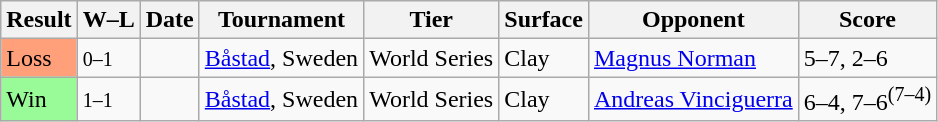<table class="sortable wikitable">
<tr>
<th>Result</th>
<th class="unsortable">W–L</th>
<th>Date</th>
<th>Tournament</th>
<th>Tier</th>
<th>Surface</th>
<th>Opponent</th>
<th class="unsortable">Score</th>
</tr>
<tr>
<td style="background:#ffa07a;">Loss</td>
<td><small>0–1</small></td>
<td><a href='#'></a></td>
<td><a href='#'>Båstad</a>, Sweden</td>
<td>World Series</td>
<td>Clay</td>
<td> <a href='#'>Magnus Norman</a></td>
<td>5–7, 2–6</td>
</tr>
<tr>
<td style="background:#98fb98;">Win</td>
<td><small>1–1</small></td>
<td><a href='#'></a></td>
<td><a href='#'>Båstad</a>, Sweden</td>
<td>World Series</td>
<td>Clay</td>
<td> <a href='#'>Andreas Vinciguerra</a></td>
<td>6–4, 7–6<sup>(7–4)</sup></td>
</tr>
</table>
